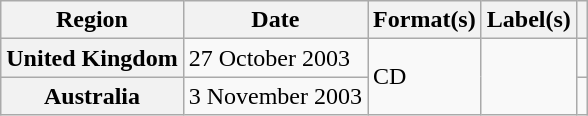<table class="wikitable plainrowheaders">
<tr>
<th scope="col">Region</th>
<th scope="col">Date</th>
<th scope="col">Format(s)</th>
<th scope="col">Label(s)</th>
<th scope="col"></th>
</tr>
<tr>
<th scope="row">United Kingdom</th>
<td>27 October 2003</td>
<td rowspan="2">CD</td>
<td rowspan="2"></td>
<td align="center"></td>
</tr>
<tr>
<th scope="row">Australia</th>
<td>3 November 2003</td>
<td align="center"></td>
</tr>
</table>
